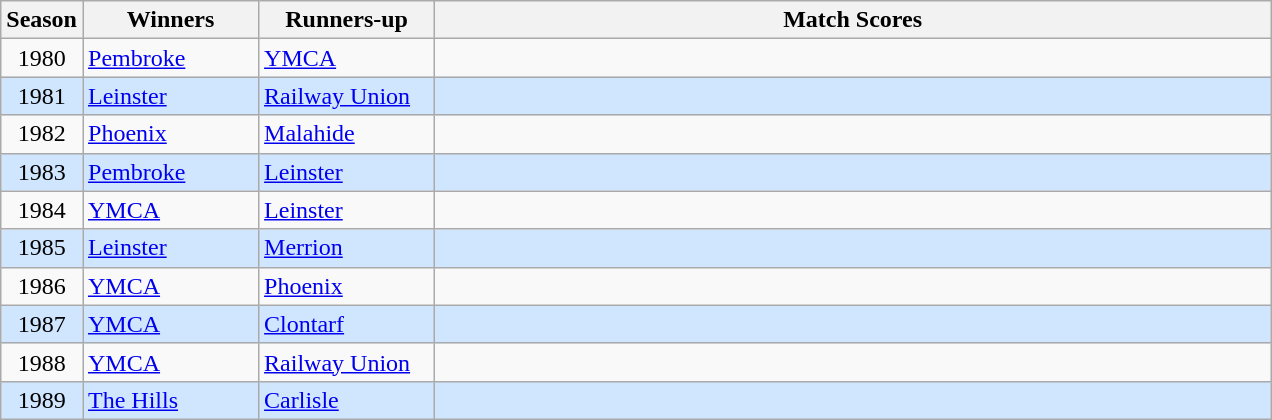<table class="wikitable">
<tr>
<th>Season</th>
<th width="110">Winners</th>
<th width="110">Runners-up</th>
<th width="550">Match Scores</th>
</tr>
<tr>
<td align="center">1980</td>
<td><a href='#'>Pembroke</a></td>
<td><a href='#'>YMCA</a></td>
<td></td>
</tr>
<tr style="background: #D0E6FF;">
<td align="center">1981</td>
<td><a href='#'>Leinster</a></td>
<td><a href='#'>Railway Union</a></td>
<td></td>
</tr>
<tr>
<td align="center">1982</td>
<td><a href='#'>Phoenix</a></td>
<td><a href='#'>Malahide</a></td>
<td></td>
</tr>
<tr style="background: #D0E6FF;">
<td align="center">1983</td>
<td><a href='#'>Pembroke</a></td>
<td><a href='#'>Leinster</a></td>
<td></td>
</tr>
<tr>
<td align="center">1984</td>
<td><a href='#'>YMCA</a></td>
<td><a href='#'>Leinster</a></td>
<td></td>
</tr>
<tr style="background: #D0E6FF;">
<td align="center">1985</td>
<td><a href='#'>Leinster</a></td>
<td><a href='#'>Merrion</a></td>
<td></td>
</tr>
<tr>
<td align="center">1986</td>
<td><a href='#'>YMCA</a></td>
<td><a href='#'>Phoenix</a></td>
<td></td>
</tr>
<tr style="background: #D0E6FF;">
<td align="center">1987</td>
<td><a href='#'>YMCA</a></td>
<td><a href='#'>Clontarf</a></td>
<td></td>
</tr>
<tr>
<td align="center">1988</td>
<td><a href='#'>YMCA</a></td>
<td><a href='#'>Railway Union</a></td>
<td></td>
</tr>
<tr style="background: #D0E6FF;">
<td align="center">1989</td>
<td><a href='#'>The Hills</a></td>
<td><a href='#'>Carlisle</a></td>
<td></td>
</tr>
</table>
